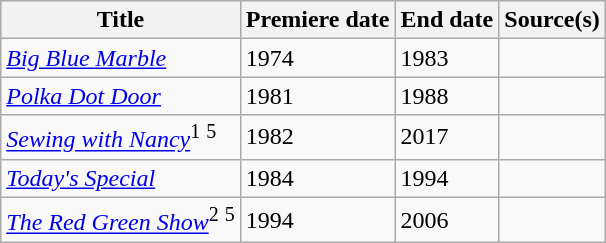<table class="wikitable sortable">
<tr>
<th>Title</th>
<th>Premiere date</th>
<th>End date</th>
<th>Source(s)</th>
</tr>
<tr>
<td><em><a href='#'>Big Blue Marble</a></em></td>
<td>1974</td>
<td>1983</td>
<td></td>
</tr>
<tr>
<td><em><a href='#'>Polka Dot Door</a></em></td>
<td>1981</td>
<td>1988</td>
<td></td>
</tr>
<tr>
<td><em><a href='#'>Sewing with Nancy</a></em><sup>1</sup> <sup>5</sup></td>
<td>1982</td>
<td>2017</td>
<td></td>
</tr>
<tr>
<td><em><a href='#'>Today's Special</a></em></td>
<td>1984</td>
<td>1994</td>
<td></td>
</tr>
<tr>
<td><em><a href='#'>The Red Green Show</a></em><sup>2</sup> <sup>5</sup></td>
<td>1994</td>
<td>2006</td>
<td></td>
</tr>
</table>
